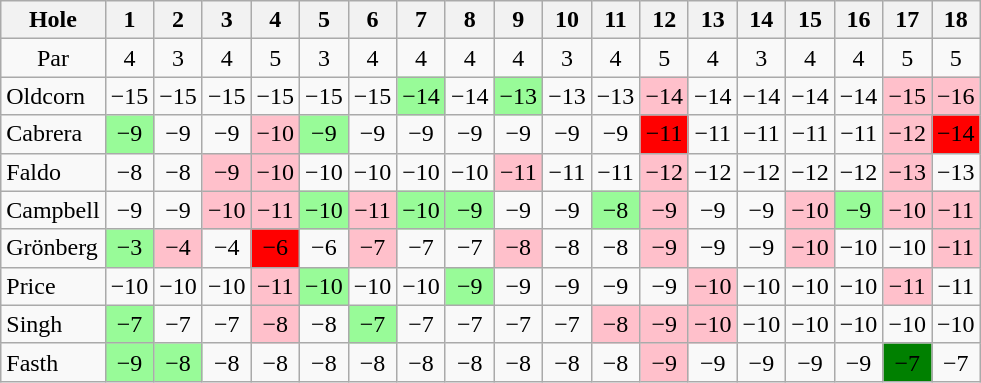<table class="wikitable" style="text-align:center">
<tr>
<th>Hole</th>
<th>1</th>
<th>2</th>
<th>3</th>
<th>4</th>
<th>5</th>
<th>6</th>
<th>7</th>
<th>8</th>
<th>9</th>
<th>10</th>
<th>11</th>
<th>12</th>
<th>13</th>
<th>14</th>
<th>15</th>
<th>16</th>
<th>17</th>
<th>18</th>
</tr>
<tr>
<td>Par</td>
<td>4</td>
<td>3</td>
<td>4</td>
<td>5</td>
<td>3</td>
<td>4</td>
<td>4</td>
<td>4</td>
<td>4</td>
<td>3</td>
<td>4</td>
<td>5</td>
<td>4</td>
<td>3</td>
<td>4</td>
<td>4</td>
<td>5</td>
<td>5</td>
</tr>
<tr>
<td align=left> Oldcorn</td>
<td>−15</td>
<td>−15</td>
<td>−15</td>
<td>−15</td>
<td>−15</td>
<td>−15</td>
<td style="background: PaleGreen;">−14</td>
<td>−14</td>
<td style="background: PaleGreen;">−13</td>
<td>−13</td>
<td>−13</td>
<td style="background: Pink;">−14</td>
<td>−14</td>
<td>−14</td>
<td>−14</td>
<td>−14</td>
<td style="background: Pink;">−15</td>
<td style="background: Pink;">−16</td>
</tr>
<tr>
<td align=left> Cabrera</td>
<td style="background: PaleGreen;">−9</td>
<td>−9</td>
<td>−9</td>
<td style="background: Pink;">−10</td>
<td style="background: PaleGreen;">−9</td>
<td>−9</td>
<td>−9</td>
<td>−9</td>
<td>−9</td>
<td>−9</td>
<td>−9</td>
<td style="background: Red;">−11</td>
<td>−11</td>
<td>−11</td>
<td>−11</td>
<td>−11</td>
<td style="background: Pink;">−12</td>
<td style="background: Red;">−14</td>
</tr>
<tr>
<td align=left> Faldo</td>
<td>−8</td>
<td>−8</td>
<td style="background: Pink;">−9</td>
<td style="background: Pink;">−10</td>
<td>−10</td>
<td>−10</td>
<td>−10</td>
<td>−10</td>
<td style="background: Pink;">−11</td>
<td>−11</td>
<td>−11</td>
<td style="background: Pink;">−12</td>
<td>−12</td>
<td>−12</td>
<td>−12</td>
<td>−12</td>
<td style="background: Pink;">−13</td>
<td>−13</td>
</tr>
<tr>
<td align=left> Campbell</td>
<td>−9</td>
<td>−9</td>
<td style="background: Pink;">−10</td>
<td style="background: Pink;">−11</td>
<td style="background: PaleGreen;">−10</td>
<td style="background: Pink;">−11</td>
<td style="background: PaleGreen;">−10</td>
<td style="background: PaleGreen;">−9</td>
<td>−9</td>
<td>−9</td>
<td style="background: PaleGreen;">−8</td>
<td style="background: Pink;">−9</td>
<td>−9</td>
<td>−9</td>
<td style="background: Pink;">−10</td>
<td style="background: PaleGreen;">−9</td>
<td style="background: Pink;">−10</td>
<td style="background: Pink;">−11</td>
</tr>
<tr>
<td align=left> Grönberg</td>
<td style="background: PaleGreen;">−3</td>
<td style="background: Pink;">−4</td>
<td>−4</td>
<td style="background: Red;">−6</td>
<td>−6</td>
<td style="background: Pink;">−7</td>
<td>−7</td>
<td>−7</td>
<td style="background: Pink;">−8</td>
<td>−8</td>
<td>−8</td>
<td style="background: Pink;">−9</td>
<td>−9</td>
<td>−9</td>
<td style="background: Pink;">−10</td>
<td>−10</td>
<td>−10</td>
<td style="background: Pink;">−11</td>
</tr>
<tr>
<td align=left> Price</td>
<td>−10</td>
<td>−10</td>
<td>−10</td>
<td style="background: Pink;">−11</td>
<td style="background: PaleGreen;">−10</td>
<td>−10</td>
<td>−10</td>
<td style="background: PaleGreen;">−9</td>
<td>−9</td>
<td>−9</td>
<td>−9</td>
<td>−9</td>
<td style="background: Pink;">−10</td>
<td>−10</td>
<td>−10</td>
<td>−10</td>
<td style="background: Pink;">−11</td>
<td>−11</td>
</tr>
<tr>
<td align=left> Singh</td>
<td style="background: PaleGreen;">−7</td>
<td>−7</td>
<td>−7</td>
<td style="background: Pink;">−8</td>
<td>−8</td>
<td style="background: PaleGreen;">−7</td>
<td>−7</td>
<td>−7</td>
<td>−7</td>
<td>−7</td>
<td style="background: Pink;">−8</td>
<td style="background: Pink;">−9</td>
<td style="background: Pink;">−10</td>
<td>−10</td>
<td>−10</td>
<td>−10</td>
<td>−10</td>
<td>−10</td>
</tr>
<tr>
<td align=left> Fasth</td>
<td style="background: PaleGreen;">−9</td>
<td style="background: PaleGreen;">−8</td>
<td>−8</td>
<td>−8</td>
<td>−8</td>
<td>−8</td>
<td>−8</td>
<td>−8</td>
<td>−8</td>
<td>−8</td>
<td>−8</td>
<td style="background: Pink;">−9</td>
<td>−9</td>
<td>−9</td>
<td>−9</td>
<td>−9</td>
<td style="background: Green;">−7</td>
<td>−7</td>
</tr>
</table>
